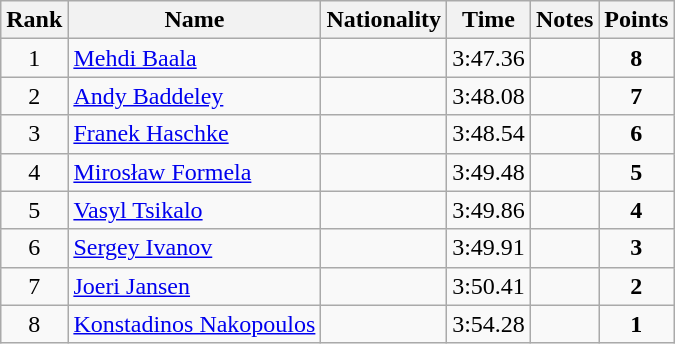<table class="wikitable sortable" style="text-align:center">
<tr>
<th>Rank</th>
<th>Name</th>
<th>Nationality</th>
<th>Time</th>
<th>Notes</th>
<th>Points</th>
</tr>
<tr>
<td>1</td>
<td align=left><a href='#'>Mehdi Baala</a></td>
<td align=left></td>
<td>3:47.36</td>
<td></td>
<td><strong>8</strong></td>
</tr>
<tr>
<td>2</td>
<td align=left><a href='#'>Andy Baddeley</a></td>
<td align=left></td>
<td>3:48.08</td>
<td></td>
<td><strong>7</strong></td>
</tr>
<tr>
<td>3</td>
<td align=left><a href='#'>Franek Haschke</a></td>
<td align=left></td>
<td>3:48.54</td>
<td></td>
<td><strong>6</strong></td>
</tr>
<tr>
<td>4</td>
<td align=left><a href='#'>Mirosław Formela</a></td>
<td align=left></td>
<td>3:49.48</td>
<td></td>
<td><strong>5</strong></td>
</tr>
<tr>
<td>5</td>
<td align=left><a href='#'>Vasyl Tsikalo</a></td>
<td align=left></td>
<td>3:49.86</td>
<td></td>
<td><strong>4</strong></td>
</tr>
<tr>
<td>6</td>
<td align=left><a href='#'>Sergey Ivanov</a></td>
<td align=left></td>
<td>3:49.91</td>
<td></td>
<td><strong>3</strong></td>
</tr>
<tr>
<td>7</td>
<td align=left><a href='#'>Joeri Jansen</a></td>
<td align=left></td>
<td>3:50.41</td>
<td></td>
<td><strong>2</strong></td>
</tr>
<tr>
<td>8</td>
<td align=left><a href='#'>Konstadinos Nakopoulos</a></td>
<td align=left></td>
<td>3:54.28</td>
<td></td>
<td><strong>1</strong></td>
</tr>
</table>
